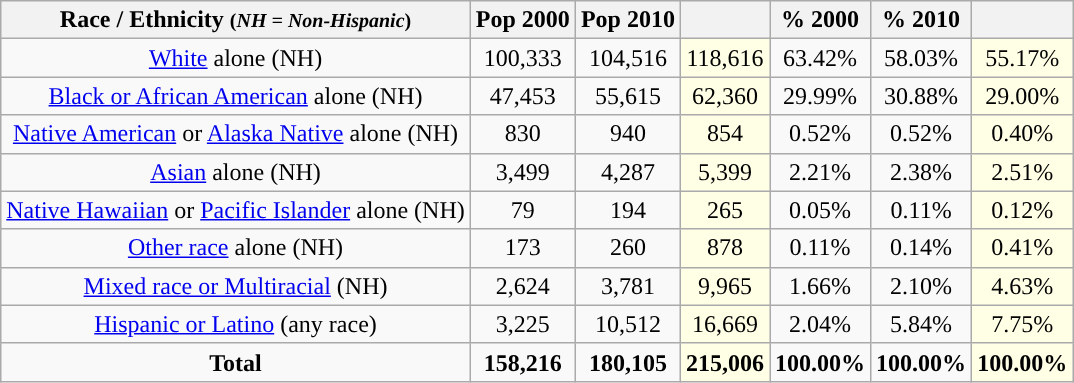<table class="wikitable" style="text-align:center;">
<tr>
<th>Race / Ethnicity <small>(<em>NH = Non-Hispanic</em>)</small></th>
<th>Pop 2000</th>
<th>Pop 2010</th>
<th></th>
<th>% 2000</th>
<th>% 2010</th>
<th></th>
</tr>
<tr>
<td><a href='#'>White</a> alone (NH)</td>
<td>100,333</td>
<td>104,516</td>
<td style='background: #ffffe6;'>118,616</td>
<td>63.42%</td>
<td>58.03%</td>
<td style='background: #ffffe6;'>55.17%</td>
</tr>
<tr>
<td><a href='#'>Black or African American</a> alone (NH)</td>
<td>47,453</td>
<td>55,615</td>
<td style='background: #ffffe6;'>62,360</td>
<td>29.99%</td>
<td>30.88%</td>
<td style='background: #ffffe6;'>29.00%</td>
</tr>
<tr>
<td><a href='#'>Native American</a> or <a href='#'>Alaska Native</a> alone (NH)</td>
<td>830</td>
<td>940</td>
<td style='background: #ffffe6;'>854</td>
<td>0.52%</td>
<td>0.52%</td>
<td style='background: #ffffe6;'>0.40%</td>
</tr>
<tr>
<td><a href='#'>Asian</a> alone (NH)</td>
<td>3,499</td>
<td>4,287</td>
<td style='background: #ffffe6;'>5,399</td>
<td>2.21%</td>
<td>2.38%</td>
<td style='background: #ffffe6;'>2.51%</td>
</tr>
<tr>
<td><a href='#'>Native Hawaiian</a> or <a href='#'>Pacific Islander</a> alone (NH)</td>
<td>79</td>
<td>194</td>
<td style='background: #ffffe6;'>265</td>
<td>0.05%</td>
<td>0.11%</td>
<td style='background: #ffffe6;'>0.12%</td>
</tr>
<tr>
<td><a href='#'>Other race</a> alone (NH)</td>
<td>173</td>
<td>260</td>
<td style='background: #ffffe6;'>878</td>
<td>0.11%</td>
<td>0.14%</td>
<td style='background: #ffffe6;'>0.41%</td>
</tr>
<tr>
<td><a href='#'>Mixed race or Multiracial</a> (NH)</td>
<td>2,624</td>
<td>3,781</td>
<td style='background: #ffffe6;'>9,965</td>
<td>1.66%</td>
<td>2.10%</td>
<td style='background: #ffffe6;'>4.63%</td>
</tr>
<tr>
<td><a href='#'>Hispanic or Latino</a> (any race)</td>
<td>3,225</td>
<td>10,512</td>
<td style='background: #ffffe6;'>16,669</td>
<td>2.04%</td>
<td>5.84%</td>
<td style='background: #ffffe6;'>7.75%</td>
</tr>
<tr>
<td><strong>Total</strong></td>
<td><strong>158,216</strong></td>
<td><strong>180,105</strong></td>
<td style='background: #ffffe6;'><strong>215,006</strong></td>
<td><strong>100.00%</strong></td>
<td><strong>100.00%</strong></td>
<td style='background: #ffffe6;'><strong>100.00%</strong></td>
</tr>
</table>
